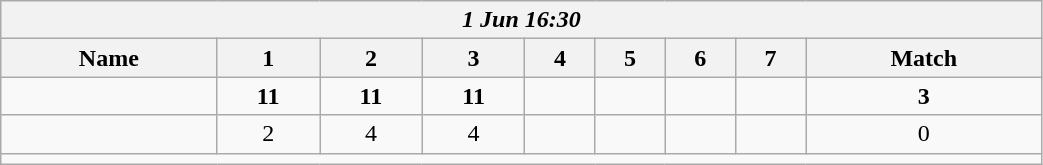<table class=wikitable style="text-align:center; width: 55%">
<tr>
<th colspan=17><em> 1 Jun 16:30</em></th>
</tr>
<tr>
<th>Name</th>
<th>1</th>
<th>2</th>
<th>3</th>
<th>4</th>
<th>5</th>
<th>6</th>
<th>7</th>
<th>Match</th>
</tr>
<tr>
<td style="text-align:left;"><strong></strong></td>
<td><strong>11</strong></td>
<td><strong>11</strong></td>
<td><strong>11</strong></td>
<td></td>
<td></td>
<td></td>
<td></td>
<td><strong>3</strong></td>
</tr>
<tr>
<td style="text-align:left;"></td>
<td>2</td>
<td>4</td>
<td>4</td>
<td></td>
<td></td>
<td></td>
<td></td>
<td>0</td>
</tr>
<tr>
<td colspan=17></td>
</tr>
</table>
